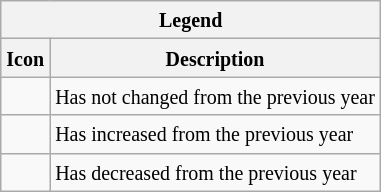<table class="wikitable">
<tr>
<th colspan="2"><small>Legend</small></th>
</tr>
<tr>
<th><small> Icon</small></th>
<th><small> Description</small></th>
</tr>
<tr>
<td></td>
<td><small>Has not changed from the previous year</small></td>
</tr>
<tr>
<td></td>
<td><small>Has increased from the previous year</small></td>
</tr>
<tr>
<td></td>
<td><small>Has decreased from the previous year</small></td>
</tr>
</table>
